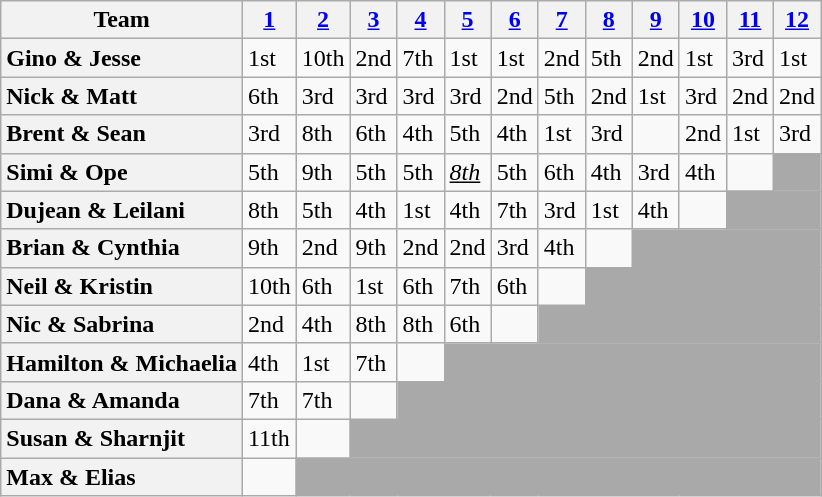<table class="wikitable sortable" style="text-align:left;">
<tr>
<th scope="col" class="unsortable">Team</th>
<th scope="col"><a href='#'>1</a></th>
<th scope="col"><a href='#'>2</a></th>
<th scope="col"><a href='#'>3</a></th>
<th scope="col"><a href='#'>4</a></th>
<th scope="col"><a href='#'>5</a><span></span></th>
<th scope="col"><a href='#'>6</a></th>
<th scope="col"><a href='#'>7</a></th>
<th scope="col"><a href='#'>8</a></th>
<th scope="col"><a href='#'>9</a></th>
<th scope="col"><a href='#'>10</a></th>
<th scope="col"><a href='#'>11</a><span></span></th>
<th scope="col"><a href='#'>12</a></th>
</tr>
<tr>
<th scope="row" style="text-align:left">Gino & Jesse</th>
<td>1st</td>
<td>10th</td>
<td>2nd</td>
<td>7th</td>
<td>1st</td>
<td>1st</td>
<td>2nd</td>
<td>5th</td>
<td>2nd</td>
<td>1st</td>
<td>3rd</td>
<td>1st</td>
</tr>
<tr>
<th scope="row" style="text-align:left">Nick & Matt</th>
<td>6th</td>
<td>3rd</td>
<td>3rd</td>
<td>3rd</td>
<td>3rd</td>
<td>2nd</td>
<td>5th</td>
<td>2nd</td>
<td>1st</td>
<td>3rd</td>
<td>2nd</td>
<td>2nd</td>
</tr>
<tr>
<th scope="row" style="text-align:left">Brent & Sean</th>
<td>3rd</td>
<td>8th</td>
<td>6th</td>
<td>4th</td>
<td>5th</td>
<td>4th</td>
<td>1st</td>
<td>3rd</td>
<td></td>
<td>2nd</td>
<td>1st</td>
<td>3rd</td>
</tr>
<tr>
<th scope="row" style="text-align:left">Simi & Ope</th>
<td>5th</td>
<td>9th</td>
<td>5th</td>
<td>5th</td>
<td><em><u>8th</u></em></td>
<td>5th</td>
<td>6th</td>
<td>4th</td>
<td>3rd</td>
<td>4th</td>
<td></td>
<td colspan="1" bgcolor="darkgray"></td>
</tr>
<tr>
<th scope="row" style="text-align:left">Dujean & Leilani</th>
<td>8th</td>
<td>5th</td>
<td>4th</td>
<td>1st</td>
<td>4th</td>
<td>7th</td>
<td>3rd</td>
<td>1st</td>
<td>4th</td>
<td></td>
<td colspan="2" bgcolor="darkgray"></td>
</tr>
<tr>
<th scope="row" style="text-align:left">Brian & Cynthia</th>
<td>9th</td>
<td>2nd</td>
<td>9th</td>
<td>2nd</td>
<td>2nd</td>
<td>3rd</td>
<td>4th</td>
<td></td>
<td colspan="4" bgcolor="darkgray"></td>
</tr>
<tr>
<th scope="row" style="text-align:left">Neil & Kristin</th>
<td>10th</td>
<td>6th</td>
<td>1st</td>
<td>6th</td>
<td>7th</td>
<td>6th</td>
<td></td>
<td colspan="5" bgcolor="darkgray"></td>
</tr>
<tr>
<th scope="row" style="text-align:left">Nic & Sabrina</th>
<td>2nd</td>
<td>4th</td>
<td>8th</td>
<td>8th</td>
<td>6th</td>
<td></td>
<td colspan="6" bgcolor="darkgray"></td>
</tr>
<tr>
<th scope="row" style="text-align:left">Hamilton & Michaelia</th>
<td>4th</td>
<td>1st</td>
<td>7th</td>
<td></td>
<td colspan="8" bgcolor="darkgray"></td>
</tr>
<tr>
<th scope="row" style="text-align:left">Dana & Amanda</th>
<td>7th</td>
<td>7th</td>
<td></td>
<td colspan="9" bgcolor="darkgray"></td>
</tr>
<tr>
<th scope="row" style="text-align:left">Susan & Sharnjit</th>
<td>11th</td>
<td></td>
<td colspan="10" bgcolor="darkgray"></td>
</tr>
<tr>
<th scope="row" style="text-align:left">Max & Elias</th>
<td></td>
<td colspan="11" bgcolor="darkgray"></td>
</tr>
</table>
